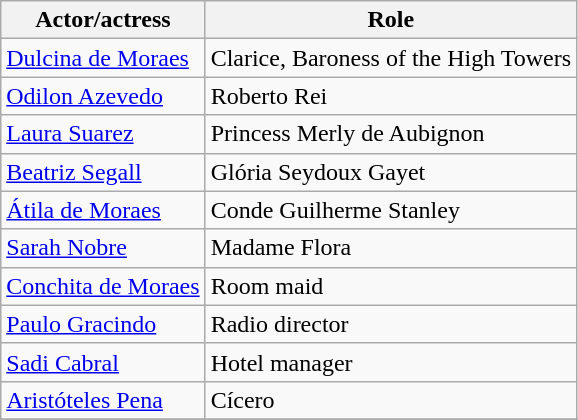<table class="wikitable">
<tr>
<th>Actor/actress</th>
<th>Role</th>
</tr>
<tr>
<td><a href='#'>Dulcina de Moraes</a></td>
<td>Clarice, Baroness of the High Towers</td>
</tr>
<tr>
<td><a href='#'>Odilon Azevedo</a></td>
<td>Roberto Rei</td>
</tr>
<tr>
<td><a href='#'>Laura Suarez</a></td>
<td>Princess Merly de Aubignon</td>
</tr>
<tr>
<td><a href='#'>Beatriz Segall</a></td>
<td>Glória Seydoux Gayet</td>
</tr>
<tr>
<td><a href='#'>Átila de Moraes</a></td>
<td>Conde Guilherme Stanley</td>
</tr>
<tr>
<td><a href='#'>Sarah Nobre</a></td>
<td>Madame Flora</td>
</tr>
<tr>
<td><a href='#'>Conchita de Moraes</a></td>
<td>Room maid</td>
</tr>
<tr>
<td><a href='#'>Paulo Gracindo</a></td>
<td>Radio director</td>
</tr>
<tr>
<td><a href='#'>Sadi Cabral</a></td>
<td>Hotel manager</td>
</tr>
<tr>
<td><a href='#'>Aristóteles Pena</a></td>
<td>Cícero</td>
</tr>
<tr>
</tr>
</table>
